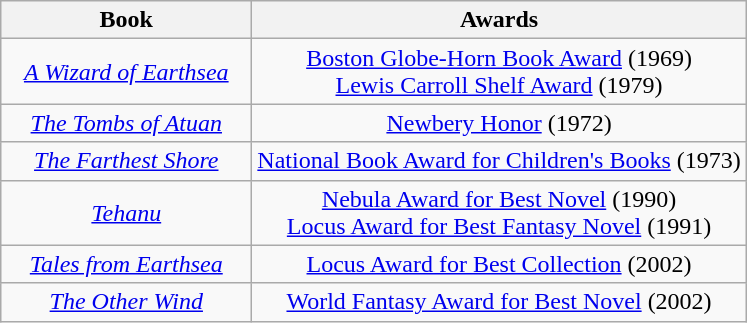<table class="wikitable" style="text-align: center">
<tr>
<th style="min-width: 10em">Book</th>
<th>Awards</th>
</tr>
<tr>
<td><em><a href='#'>A Wizard of Earthsea</a></em></td>
<td><a href='#'>Boston Globe-Horn Book Award</a> (1969)<br> <a href='#'>Lewis Carroll Shelf Award</a> (1979)</td>
</tr>
<tr>
<td><em><a href='#'>The Tombs of Atuan</a></em></td>
<td><a href='#'>Newbery Honor</a> (1972)</td>
</tr>
<tr>
<td><em><a href='#'>The Farthest Shore</a></em></td>
<td><a href='#'>National Book Award for Children's Books</a> (1973)</td>
</tr>
<tr>
<td><em><a href='#'>Tehanu</a></em></td>
<td><a href='#'>Nebula Award for Best Novel</a> (1990)<br> <a href='#'>Locus Award for Best Fantasy Novel</a> (1991)</td>
</tr>
<tr>
<td><em><a href='#'>Tales from Earthsea</a></em></td>
<td><a href='#'>Locus Award for Best Collection</a> (2002)</td>
</tr>
<tr>
<td><em><a href='#'>The Other Wind</a></em></td>
<td><a href='#'>World Fantasy Award for Best Novel</a> (2002)</td>
</tr>
</table>
